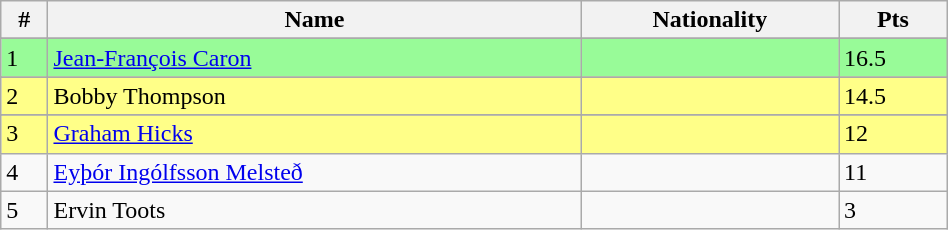<table class="wikitable" style="display: inline-table;width: 50%;">
<tr>
<th>#</th>
<th>Name</th>
<th>Nationality</th>
<th>Pts</th>
</tr>
<tr>
</tr>
<tr style="background:palegreen">
<td>1</td>
<td><a href='#'>Jean-François Caron</a></td>
<td></td>
<td>16.5</td>
</tr>
<tr>
</tr>
<tr style="background:#ff8">
<td>2</td>
<td>Bobby Thompson</td>
<td></td>
<td>14.5</td>
</tr>
<tr>
</tr>
<tr style="background:#ff8">
<td>3</td>
<td><a href='#'>Graham Hicks</a></td>
<td></td>
<td>12</td>
</tr>
<tr>
<td>4</td>
<td><a href='#'>Eyþór Ingólfsson Melsteð</a></td>
<td></td>
<td>11</td>
</tr>
<tr>
<td>5</td>
<td>Ervin Toots</td>
<td></td>
<td>3</td>
</tr>
</table>
